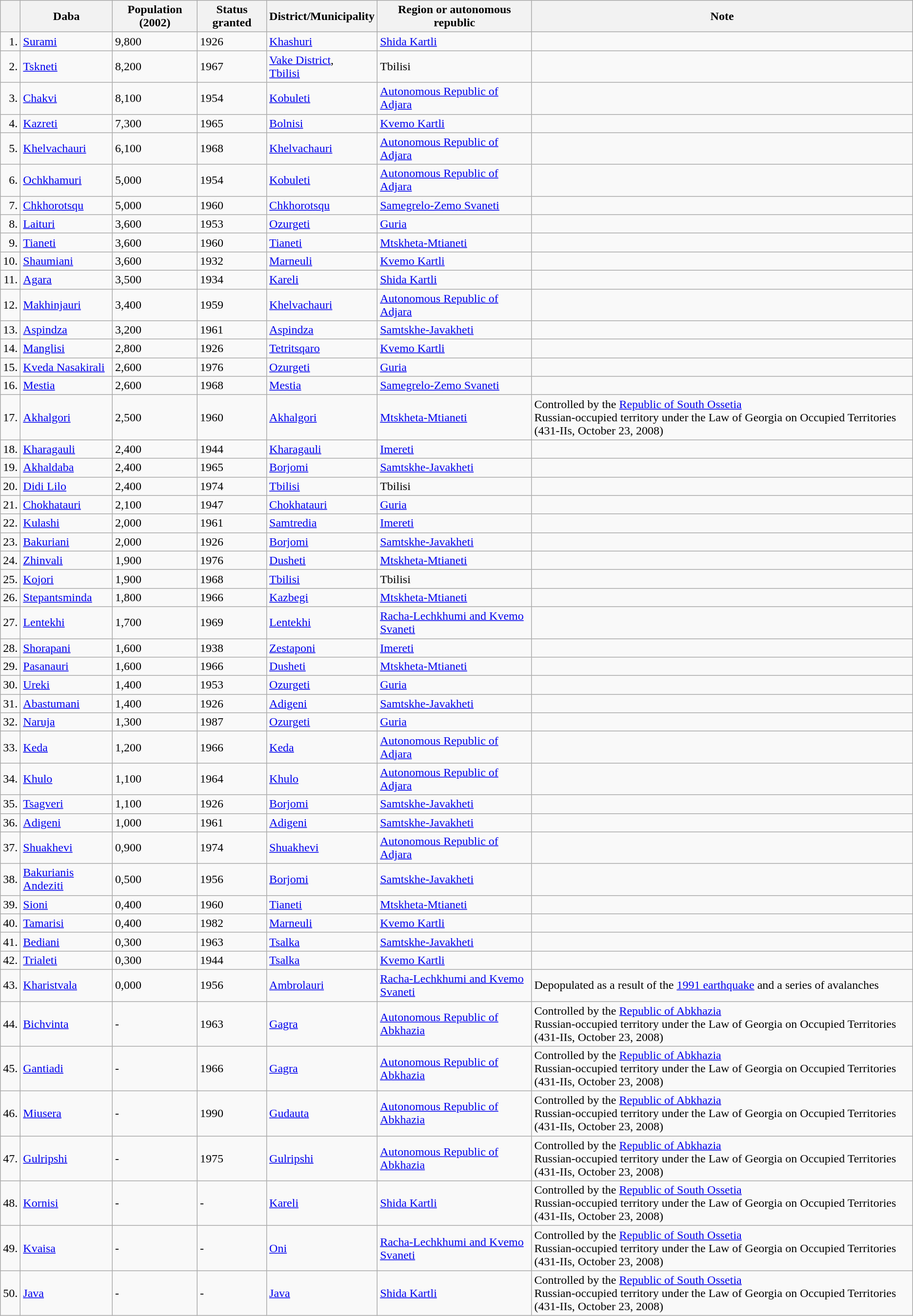<table class="wikitable">
<tr>
<th></th>
<th>Daba</th>
<th>Population (2002)</th>
<th>Status granted</th>
<th>District/Municipality</th>
<th>Region or autonomous republic</th>
<th>Note</th>
</tr>
<tr>
<td align=right>1.</td>
<td><a href='#'>Surami</a></td>
<td>9,800</td>
<td>1926</td>
<td><a href='#'>Khashuri</a></td>
<td><a href='#'>Shida Kartli</a></td>
<td></td>
</tr>
<tr>
<td align=right>2.</td>
<td><a href='#'>Tskneti</a></td>
<td>8,200</td>
<td>1967</td>
<td><a href='#'>Vake District</a>,<br><a href='#'>Tbilisi</a></td>
<td>Tbilisi</td>
<td></td>
</tr>
<tr>
<td align=right>3.</td>
<td><a href='#'>Chakvi</a></td>
<td>8,100</td>
<td>1954</td>
<td><a href='#'>Kobuleti</a></td>
<td><a href='#'>Autonomous Republic of Adjara</a></td>
<td></td>
</tr>
<tr>
<td align=right>4.</td>
<td><a href='#'>Kazreti</a></td>
<td>7,300</td>
<td>1965</td>
<td><a href='#'>Bolnisi</a></td>
<td><a href='#'>Kvemo Kartli</a></td>
<td></td>
</tr>
<tr>
<td align=right>5.</td>
<td><a href='#'>Khelvachauri</a></td>
<td>6,100</td>
<td>1968</td>
<td><a href='#'>Khelvachauri</a></td>
<td><a href='#'>Autonomous Republic of Adjara</a></td>
<td></td>
</tr>
<tr>
<td align=right>6.</td>
<td><a href='#'>Ochkhamuri</a></td>
<td>5,000</td>
<td>1954</td>
<td><a href='#'>Kobuleti</a></td>
<td><a href='#'>Autonomous Republic of Adjara</a></td>
<td></td>
</tr>
<tr>
<td align=right>7.</td>
<td><a href='#'>Chkhorotsqu</a></td>
<td>5,000</td>
<td>1960</td>
<td><a href='#'>Chkhorotsqu</a></td>
<td><a href='#'>Samegrelo-Zemo Svaneti</a></td>
<td></td>
</tr>
<tr>
<td align=right>8.</td>
<td><a href='#'>Laituri</a></td>
<td>3,600</td>
<td>1953</td>
<td><a href='#'>Ozurgeti</a></td>
<td><a href='#'>Guria</a></td>
<td></td>
</tr>
<tr>
<td align=right>9.</td>
<td><a href='#'>Tianeti</a></td>
<td>3,600</td>
<td>1960</td>
<td><a href='#'>Tianeti</a></td>
<td><a href='#'>Mtskheta-Mtianeti</a></td>
<td></td>
</tr>
<tr>
<td align=right>10.</td>
<td><a href='#'>Shaumiani</a></td>
<td>3,600</td>
<td>1932</td>
<td><a href='#'>Marneuli</a></td>
<td><a href='#'>Kvemo Kartli</a></td>
<td></td>
</tr>
<tr>
<td align=right>11.</td>
<td><a href='#'>Agara</a></td>
<td>3,500</td>
<td>1934</td>
<td><a href='#'>Kareli</a></td>
<td><a href='#'>Shida Kartli</a></td>
<td></td>
</tr>
<tr>
<td align=right>12.</td>
<td><a href='#'>Makhinjauri</a></td>
<td>3,400</td>
<td>1959</td>
<td><a href='#'>Khelvachauri</a></td>
<td><a href='#'>Autonomous Republic of Adjara</a></td>
<td></td>
</tr>
<tr>
<td align=right>13.</td>
<td><a href='#'>Aspindza</a></td>
<td>3,200</td>
<td>1961</td>
<td><a href='#'>Aspindza</a></td>
<td><a href='#'>Samtskhe-Javakheti</a></td>
<td></td>
</tr>
<tr>
<td align=right>14.</td>
<td><a href='#'>Manglisi</a></td>
<td>2,800</td>
<td>1926</td>
<td><a href='#'>Tetritsqaro</a></td>
<td><a href='#'>Kvemo Kartli</a></td>
<td></td>
</tr>
<tr>
<td align=right>15.</td>
<td><a href='#'>Kveda Nasakirali</a></td>
<td>2,600</td>
<td>1976</td>
<td><a href='#'>Ozurgeti</a></td>
<td><a href='#'>Guria</a></td>
<td></td>
</tr>
<tr>
<td align=right>16.</td>
<td><a href='#'>Mestia</a></td>
<td>2,600</td>
<td>1968</td>
<td><a href='#'>Mestia</a></td>
<td><a href='#'>Samegrelo-Zemo Svaneti</a></td>
<td></td>
</tr>
<tr>
<td align=right>17.</td>
<td><a href='#'>Akhalgori</a></td>
<td>2,500</td>
<td>1960</td>
<td><a href='#'>Akhalgori</a></td>
<td><a href='#'>Mtskheta-Mtianeti</a></td>
<td>Controlled by the <a href='#'>Republic of South Ossetia</a><br>Russian-occupied territory under the Law of Georgia on Occupied Territories (431-IIs, October 23, 2008)</td>
</tr>
<tr>
<td align=right>18.</td>
<td><a href='#'>Kharagauli</a></td>
<td>2,400</td>
<td>1944</td>
<td><a href='#'>Kharagauli</a></td>
<td><a href='#'>Imereti</a></td>
<td></td>
</tr>
<tr>
<td align=right>19.</td>
<td><a href='#'>Akhaldaba</a></td>
<td>2,400</td>
<td>1965</td>
<td><a href='#'>Borjomi</a></td>
<td><a href='#'>Samtskhe-Javakheti</a></td>
<td></td>
</tr>
<tr>
<td align=right>20.</td>
<td><a href='#'>Didi Lilo</a></td>
<td>2,400</td>
<td>1974</td>
<td><a href='#'>Tbilisi</a></td>
<td>Tbilisi</td>
<td></td>
</tr>
<tr>
<td align=right>21.</td>
<td><a href='#'>Chokhatauri</a></td>
<td>2,100</td>
<td>1947</td>
<td><a href='#'>Chokhatauri</a></td>
<td><a href='#'>Guria</a></td>
<td></td>
</tr>
<tr>
<td align=right>22.</td>
<td><a href='#'>Kulashi</a></td>
<td>2,000</td>
<td>1961</td>
<td><a href='#'>Samtredia</a></td>
<td><a href='#'>Imereti</a></td>
<td></td>
</tr>
<tr>
<td align=right>23.</td>
<td><a href='#'>Bakuriani</a></td>
<td>2,000</td>
<td>1926</td>
<td><a href='#'>Borjomi</a></td>
<td><a href='#'>Samtskhe-Javakheti</a></td>
<td></td>
</tr>
<tr>
<td align=right>24.</td>
<td><a href='#'>Zhinvali</a></td>
<td>1,900</td>
<td>1976</td>
<td><a href='#'>Dusheti</a></td>
<td><a href='#'>Mtskheta-Mtianeti</a></td>
<td></td>
</tr>
<tr>
<td align=right>25.</td>
<td><a href='#'>Kojori</a></td>
<td>1,900</td>
<td>1968</td>
<td><a href='#'>Tbilisi</a></td>
<td>Tbilisi</td>
<td></td>
</tr>
<tr>
<td align=right>26.</td>
<td><a href='#'>Stepantsminda</a></td>
<td>1,800</td>
<td>1966</td>
<td><a href='#'>Kazbegi</a></td>
<td><a href='#'>Mtskheta-Mtianeti</a></td>
<td></td>
</tr>
<tr>
<td align=right>27.</td>
<td><a href='#'>Lentekhi</a></td>
<td>1,700</td>
<td>1969</td>
<td><a href='#'>Lentekhi</a></td>
<td><a href='#'>Racha-Lechkhumi and Kvemo Svaneti</a></td>
<td></td>
</tr>
<tr>
<td align=right>28.</td>
<td><a href='#'>Shorapani</a></td>
<td>1,600</td>
<td>1938</td>
<td><a href='#'>Zestaponi</a></td>
<td><a href='#'>Imereti</a></td>
<td></td>
</tr>
<tr>
<td align=right>29.</td>
<td><a href='#'>Pasanauri</a></td>
<td>1,600</td>
<td>1966</td>
<td><a href='#'>Dusheti</a></td>
<td><a href='#'>Mtskheta-Mtianeti</a></td>
<td></td>
</tr>
<tr>
<td align=right>30.</td>
<td><a href='#'>Ureki</a></td>
<td>1,400</td>
<td>1953</td>
<td><a href='#'>Ozurgeti</a></td>
<td><a href='#'>Guria</a></td>
<td></td>
</tr>
<tr>
<td align=right>31.</td>
<td><a href='#'>Abastumani</a></td>
<td>1,400</td>
<td>1926</td>
<td><a href='#'>Adigeni</a></td>
<td><a href='#'>Samtskhe-Javakheti</a></td>
<td></td>
</tr>
<tr>
<td align=right>32.</td>
<td><a href='#'>Naruja</a></td>
<td>1,300</td>
<td>1987</td>
<td><a href='#'>Ozurgeti</a></td>
<td><a href='#'>Guria</a></td>
<td></td>
</tr>
<tr>
<td align=right>33.</td>
<td><a href='#'>Keda</a></td>
<td>1,200</td>
<td>1966</td>
<td><a href='#'>Keda</a></td>
<td><a href='#'>Autonomous Republic of Adjara</a></td>
<td></td>
</tr>
<tr>
<td align=right>34.</td>
<td><a href='#'>Khulo</a></td>
<td>1,100</td>
<td>1964</td>
<td><a href='#'>Khulo</a></td>
<td><a href='#'>Autonomous Republic of Adjara</a></td>
<td></td>
</tr>
<tr>
<td align=right>35.</td>
<td><a href='#'>Tsagveri</a></td>
<td>1,100</td>
<td>1926</td>
<td><a href='#'>Borjomi</a></td>
<td><a href='#'>Samtskhe-Javakheti</a></td>
<td></td>
</tr>
<tr>
<td align=right>36.</td>
<td><a href='#'>Adigeni</a></td>
<td>1,000</td>
<td>1961</td>
<td><a href='#'>Adigeni</a></td>
<td><a href='#'>Samtskhe-Javakheti</a></td>
<td></td>
</tr>
<tr>
<td align=right>37.</td>
<td><a href='#'>Shuakhevi</a></td>
<td>0,900</td>
<td>1974</td>
<td><a href='#'>Shuakhevi</a></td>
<td><a href='#'>Autonomous Republic of Adjara</a></td>
<td></td>
</tr>
<tr>
<td align=right>38.</td>
<td><a href='#'>Bakurianis Andeziti</a></td>
<td>0,500</td>
<td>1956</td>
<td><a href='#'>Borjomi</a></td>
<td><a href='#'>Samtskhe-Javakheti</a></td>
<td></td>
</tr>
<tr>
<td align=right>39.</td>
<td><a href='#'>Sioni</a></td>
<td>0,400</td>
<td>1960</td>
<td><a href='#'>Tianeti</a></td>
<td><a href='#'>Mtskheta-Mtianeti</a></td>
<td></td>
</tr>
<tr>
<td align=right>40.</td>
<td><a href='#'>Tamarisi</a></td>
<td>0,400</td>
<td>1982</td>
<td><a href='#'>Marneuli</a></td>
<td><a href='#'>Kvemo Kartli</a></td>
<td></td>
</tr>
<tr>
<td align=right>41.</td>
<td><a href='#'>Bediani</a></td>
<td>0,300</td>
<td>1963</td>
<td><a href='#'>Tsalka</a></td>
<td><a href='#'>Samtskhe-Javakheti</a></td>
<td></td>
</tr>
<tr>
<td align=right>42.</td>
<td><a href='#'>Trialeti</a></td>
<td>0,300</td>
<td>1944</td>
<td><a href='#'>Tsalka</a></td>
<td><a href='#'>Kvemo Kartli</a></td>
<td></td>
</tr>
<tr>
<td align=right>43.</td>
<td><a href='#'>Kharistvala</a></td>
<td>0,000</td>
<td>1956</td>
<td><a href='#'>Ambrolauri</a></td>
<td><a href='#'>Racha-Lechkhumi and Kvemo Svaneti</a></td>
<td>Depopulated as a result of the <a href='#'>1991 earthquake</a> and a series of avalanches</td>
</tr>
<tr>
<td align=right>44.</td>
<td><a href='#'>Bichvinta</a></td>
<td>-</td>
<td>1963</td>
<td><a href='#'>Gagra</a></td>
<td><a href='#'>Autonomous Republic of Abkhazia</a></td>
<td>Controlled by the <a href='#'>Republic of Abkhazia</a><br>Russian-occupied territory under the Law of Georgia on Occupied Territories (431-IIs, October 23, 2008)</td>
</tr>
<tr>
<td align=right>45.</td>
<td><a href='#'>Gantiadi</a></td>
<td>-</td>
<td>1966</td>
<td><a href='#'>Gagra</a></td>
<td><a href='#'>Autonomous Republic of Abkhazia</a></td>
<td>Controlled by the <a href='#'>Republic of Abkhazia</a><br>Russian-occupied territory under the Law of Georgia on Occupied Territories (431-IIs, October 23, 2008)</td>
</tr>
<tr>
<td align=right>46.</td>
<td><a href='#'>Miusera</a></td>
<td>-</td>
<td>1990</td>
<td><a href='#'>Gudauta</a></td>
<td><a href='#'>Autonomous Republic of Abkhazia</a></td>
<td>Controlled by the <a href='#'>Republic of Abkhazia</a> <br>Russian-occupied territory under the Law of Georgia on Occupied Territories (431-IIs, October 23, 2008)</td>
</tr>
<tr>
<td align=right>47.</td>
<td><a href='#'>Gulripshi</a></td>
<td>-</td>
<td>1975</td>
<td><a href='#'>Gulripshi</a></td>
<td><a href='#'>Autonomous Republic of Abkhazia</a></td>
<td>Controlled by the <a href='#'>Republic of Abkhazia</a><br>Russian-occupied territory under the Law of Georgia on Occupied Territories (431-IIs, October 23, 2008)</td>
</tr>
<tr>
<td align=right>48.</td>
<td><a href='#'>Kornisi</a></td>
<td>-</td>
<td>-</td>
<td><a href='#'>Kareli</a></td>
<td><a href='#'>Shida Kartli</a></td>
<td>Controlled by the <a href='#'>Republic of South Ossetia</a> <br>Russian-occupied territory under the Law of Georgia on Occupied Territories (431-IIs, October 23, 2008)</td>
</tr>
<tr>
<td align=right>49.</td>
<td><a href='#'>Kvaisa</a></td>
<td>-</td>
<td>-</td>
<td><a href='#'>Oni</a></td>
<td><a href='#'>Racha-Lechkhumi and Kvemo Svaneti</a></td>
<td>Controlled by the <a href='#'>Republic of South Ossetia</a> <br>Russian-occupied territory under the Law of Georgia on Occupied Territories (431-IIs, October 23, 2008)</td>
</tr>
<tr>
<td align=right>50.</td>
<td><a href='#'>Java</a></td>
<td>-</td>
<td>-</td>
<td><a href='#'>Java</a></td>
<td><a href='#'>Shida Kartli</a></td>
<td>Controlled by the <a href='#'>Republic of South Ossetia</a> <br>Russian-occupied territory under the Law of Georgia on Occupied Territories (431-IIs, October 23, 2008)</td>
</tr>
</table>
